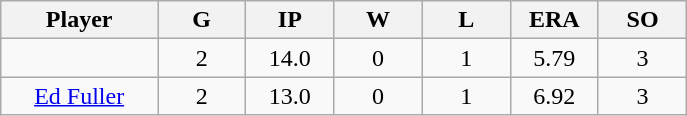<table class="wikitable sortable">
<tr>
<th bgcolor="#DDDDFF" width="16%">Player</th>
<th bgcolor="#DDDDFF" width="9%">G</th>
<th bgcolor="#DDDDFF" width="9%">IP</th>
<th bgcolor="#DDDDFF" width="9%">W</th>
<th bgcolor="#DDDDFF" width="9%">L</th>
<th bgcolor="#DDDDFF" width="9%">ERA</th>
<th bgcolor="#DDDDFF" width="9%">SO</th>
</tr>
<tr align="center">
<td></td>
<td>2</td>
<td>14.0</td>
<td>0</td>
<td>1</td>
<td>5.79</td>
<td>3</td>
</tr>
<tr align="center">
<td><a href='#'>Ed Fuller</a></td>
<td>2</td>
<td>13.0</td>
<td>0</td>
<td>1</td>
<td>6.92</td>
<td>3</td>
</tr>
</table>
